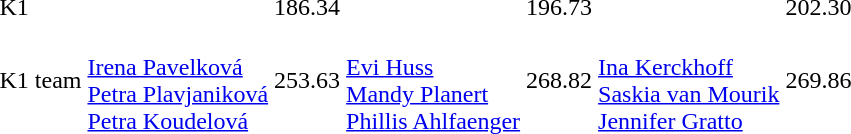<table>
<tr>
<td>K1</td>
<td></td>
<td>186.34</td>
<td></td>
<td>196.73</td>
<td></td>
<td>202.30</td>
</tr>
<tr>
<td>K1 team</td>
<td><br><a href='#'>Irena Pavelková</a><br><a href='#'>Petra Plavjaniková</a><br><a href='#'>Petra Koudelová</a></td>
<td>253.63</td>
<td><br><a href='#'>Evi Huss</a><br><a href='#'>Mandy Planert</a><br><a href='#'>Phillis Ahlfaenger</a></td>
<td>268.82</td>
<td><br><a href='#'>Ina Kerckhoff</a><br><a href='#'>Saskia van Mourik</a><br><a href='#'>Jennifer Gratto</a></td>
<td>269.86</td>
</tr>
</table>
